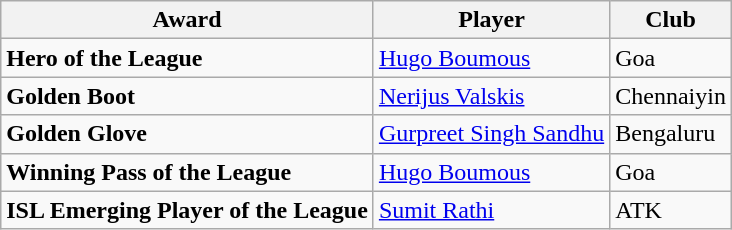<table class="wikitable sortable">
<tr>
<th scope=col>Award</th>
<th scope=col>Player</th>
<th scope=col>Club</th>
</tr>
<tr>
<td><strong>Hero of the League</strong></td>
<td> <a href='#'>Hugo Boumous</a></td>
<td>Goa</td>
</tr>
<tr>
<td><strong>Golden Boot</strong></td>
<td> <a href='#'>Nerijus Valskis</a></td>
<td>Chennaiyin</td>
</tr>
<tr>
<td><strong>Golden Glove</strong></td>
<td> <a href='#'>Gurpreet Singh Sandhu</a></td>
<td>Bengaluru</td>
</tr>
<tr>
<td><strong>Winning Pass of the League</strong></td>
<td> <a href='#'>Hugo Boumous</a></td>
<td>Goa</td>
</tr>
<tr>
<td><strong>ISL Emerging Player of the League</strong></td>
<td> <a href='#'>Sumit Rathi</a></td>
<td>ATK</td>
</tr>
</table>
